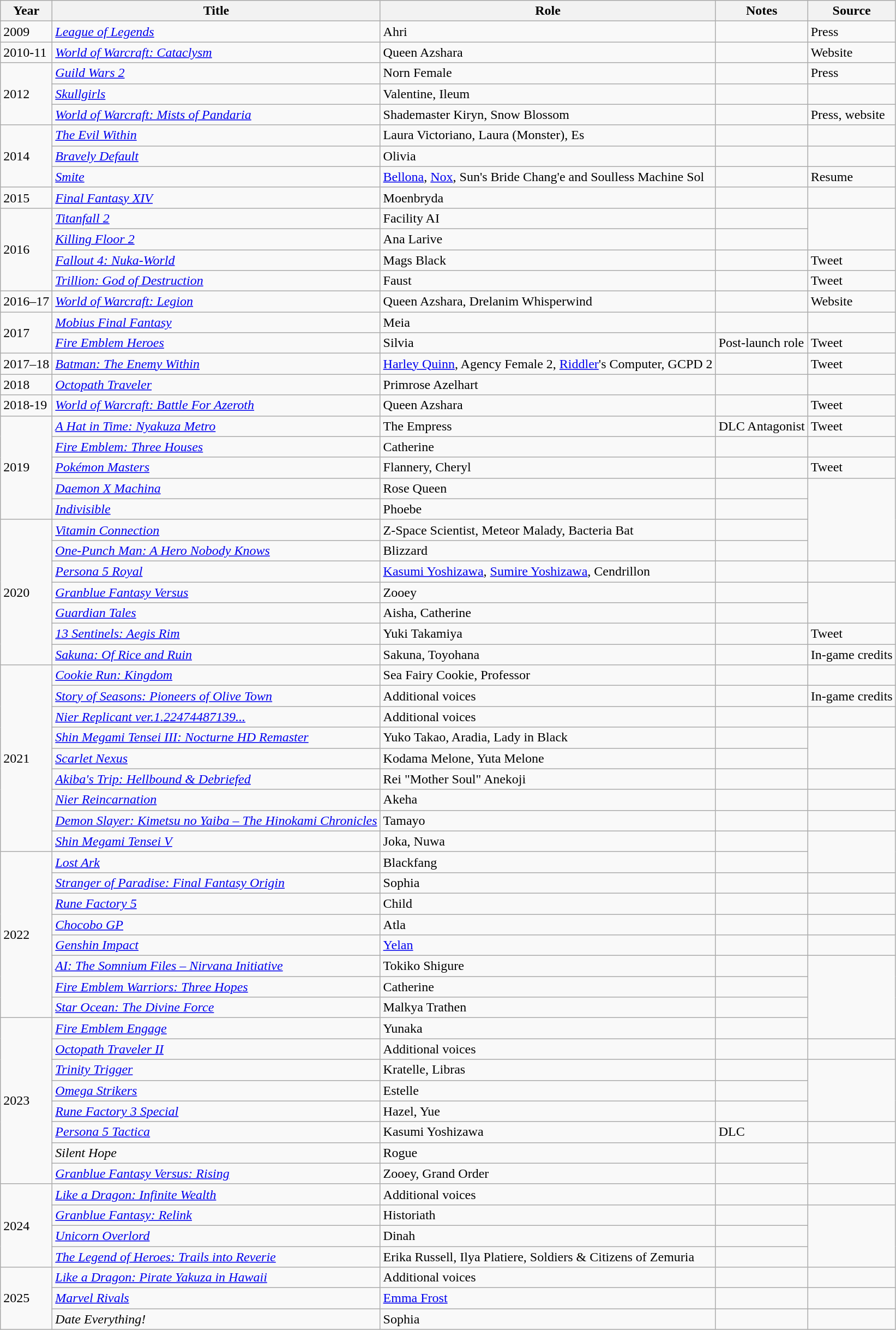<table class="wikitable sortable plainrowheaders">
<tr>
<th>Year</th>
<th>Title</th>
<th>Role</th>
<th class="unsortable">Notes</th>
<th class="unsortable">Source</th>
</tr>
<tr>
<td>2009</td>
<td><em><a href='#'>League of Legends</a></em></td>
<td>Ahri</td>
<td></td>
<td>Press</td>
</tr>
<tr>
<td>2010-11</td>
<td><em><a href='#'>World of Warcraft: Cataclysm</a></em></td>
<td>Queen Azshara</td>
<td></td>
<td>Website</td>
</tr>
<tr>
<td rowspan=3>2012</td>
<td><em><a href='#'>Guild Wars 2</a></em></td>
<td>Norn Female</td>
<td></td>
<td>Press</td>
</tr>
<tr>
<td><em><a href='#'>Skullgirls</a></em></td>
<td>Valentine, Ileum</td>
<td></td>
<td></td>
</tr>
<tr>
<td><em><a href='#'>World of Warcraft: Mists of Pandaria</a></em></td>
<td>Shademaster Kiryn, Snow Blossom</td>
<td></td>
<td>Press, website</td>
</tr>
<tr>
<td rowspan=3>2014</td>
<td><em><a href='#'>The Evil Within</a></em></td>
<td>Laura Victoriano, Laura (Monster), Es</td>
<td></td>
<td></td>
</tr>
<tr>
<td><em><a href='#'>Bravely Default</a></em></td>
<td>Olivia</td>
<td></td>
<td></td>
</tr>
<tr>
<td><em><a href='#'>Smite</a></em></td>
<td><a href='#'>Bellona</a>, <a href='#'>Nox</a>, Sun's Bride Chang'e and Soulless Machine Sol</td>
<td></td>
<td>Resume</td>
</tr>
<tr>
<td>2015</td>
<td><em><a href='#'>Final Fantasy XIV</a></em></td>
<td>Moenbryda</td>
<td></td>
<td></td>
</tr>
<tr>
<td rowspan="4">2016</td>
<td><em><a href='#'>Titanfall 2</a></em></td>
<td>Facility AI</td>
<td></td>
<td rowspan="2"></td>
</tr>
<tr>
<td><em><a href='#'>Killing Floor 2</a></em></td>
<td>Ana Larive</td>
<td></td>
</tr>
<tr>
<td><em><a href='#'>Fallout 4: Nuka-World</a></em></td>
<td>Mags Black</td>
<td></td>
<td>Tweet</td>
</tr>
<tr>
<td><em><a href='#'>Trillion: God of Destruction</a></em></td>
<td>Faust</td>
<td></td>
<td>Tweet</td>
</tr>
<tr>
<td>2016–17</td>
<td><em><a href='#'>World of Warcraft: Legion</a></em></td>
<td>Queen Azshara, Drelanim Whisperwind</td>
<td></td>
<td>Website</td>
</tr>
<tr>
<td rowspan=2>2017</td>
<td><em><a href='#'>Mobius Final Fantasy</a></em></td>
<td>Meia</td>
<td></td>
<td></td>
</tr>
<tr>
<td><em><a href='#'>Fire Emblem Heroes</a></em></td>
<td>Silvia</td>
<td>Post-launch role</td>
<td>Tweet</td>
</tr>
<tr>
<td>2017–18</td>
<td><em><a href='#'>Batman: The Enemy Within</a></em></td>
<td><a href='#'>Harley Quinn</a>, Agency Female 2, <a href='#'>Riddler</a>'s Computer, GCPD 2</td>
<td></td>
<td>Tweet</td>
</tr>
<tr>
<td>2018</td>
<td><em><a href='#'>Octopath Traveler</a></em></td>
<td>Primrose Azelhart</td>
<td></td>
<td></td>
</tr>
<tr>
<td>2018-19</td>
<td><a href='#'><em>World of Warcraft: Battle For Azeroth</em></a></td>
<td>Queen Azshara</td>
<td></td>
<td>Tweet</td>
</tr>
<tr>
<td rowspan="5">2019</td>
<td><em><a href='#'>A Hat in Time: Nyakuza Metro</a></em></td>
<td>The Empress</td>
<td>DLC Antagonist</td>
<td>Tweet</td>
</tr>
<tr>
<td><em><a href='#'>Fire Emblem: Three Houses</a></em></td>
<td>Catherine</td>
<td></td>
<td></td>
</tr>
<tr>
<td><em><a href='#'>Pokémon Masters</a></em></td>
<td>Flannery, Cheryl</td>
<td></td>
<td>Tweet</td>
</tr>
<tr>
<td><em><a href='#'>Daemon X Machina</a></em></td>
<td>Rose Queen</td>
<td></td>
<td rowspan="4"></td>
</tr>
<tr>
<td><em><a href='#'>Indivisible</a></em></td>
<td>Phoebe</td>
<td></td>
</tr>
<tr>
<td rowspan="7">2020</td>
<td><em><a href='#'>Vitamin Connection</a></em></td>
<td>Z-Space Scientist, Meteor Malady, Bacteria Bat</td>
<td></td>
</tr>
<tr>
<td><em><a href='#'>One-Punch Man: A Hero Nobody Knows</a></em></td>
<td>Blizzard</td>
<td></td>
</tr>
<tr>
<td><em><a href='#'>Persona 5 Royal</a></em></td>
<td><a href='#'>Kasumi Yoshizawa</a>, <a href='#'>Sumire Yoshizawa</a>, Cendrillon</td>
<td></td>
<td></td>
</tr>
<tr>
<td><em><a href='#'>Granblue Fantasy Versus</a></em></td>
<td>Zooey</td>
<td></td>
<td rowspan="2"></td>
</tr>
<tr>
<td><em><a href='#'>Guardian Tales</a></em></td>
<td>Aisha, Catherine</td>
<td></td>
</tr>
<tr>
<td><em><a href='#'>13 Sentinels: Aegis Rim</a></em></td>
<td>Yuki Takamiya</td>
<td></td>
<td>Tweet</td>
</tr>
<tr>
<td><em><a href='#'>Sakuna: Of Rice and Ruin</a></em></td>
<td>Sakuna, Toyohana</td>
<td></td>
<td>In-game credits</td>
</tr>
<tr>
<td rowspan=9>2021</td>
<td><em><a href='#'>Cookie Run: Kingdom</a></em></td>
<td>Sea Fairy Cookie, Professor</td>
<td></td>
<td></td>
</tr>
<tr>
<td><em><a href='#'>Story of Seasons: Pioneers of Olive Town</a></em></td>
<td>Additional voices</td>
<td></td>
<td>In-game credits</td>
</tr>
<tr>
<td><em><a href='#'>Nier Replicant ver.1.22474487139...</a></em></td>
<td>Additional voices</td>
<td></td>
<td></td>
</tr>
<tr>
<td><em><a href='#'>Shin Megami Tensei III: Nocturne HD Remaster</a></em></td>
<td>Yuko Takao, Aradia, Lady in Black</td>
<td></td>
<td rowspan="2"></td>
</tr>
<tr>
<td><em><a href='#'>Scarlet Nexus</a></em></td>
<td>Kodama Melone, Yuta Melone</td>
<td></td>
</tr>
<tr>
<td><em><a href='#'>Akiba's Trip: Hellbound & Debriefed</a></em></td>
<td>Rei "Mother Soul" Anekoji</td>
<td></td>
<td></td>
</tr>
<tr>
<td><em><a href='#'>Nier Reincarnation</a></em></td>
<td>Akeha</td>
<td></td>
<td></td>
</tr>
<tr>
<td><em><a href='#'>Demon Slayer: Kimetsu no Yaiba – The Hinokami Chronicles</a></em></td>
<td>Tamayo</td>
<td></td>
<td></td>
</tr>
<tr>
<td><em><a href='#'>Shin Megami Tensei V</a></em></td>
<td>Joka, Nuwa</td>
<td></td>
<td rowspan="2"></td>
</tr>
<tr>
<td rowspan="8">2022</td>
<td><em><a href='#'>Lost Ark</a></em></td>
<td>Blackfang</td>
<td></td>
</tr>
<tr>
<td><em><a href='#'>Stranger of Paradise: Final Fantasy Origin</a></em></td>
<td>Sophia</td>
<td></td>
<td></td>
</tr>
<tr>
<td><em><a href='#'>Rune Factory 5</a></em></td>
<td>Child</td>
<td></td>
<td></td>
</tr>
<tr>
<td><em><a href='#'>Chocobo GP</a></em></td>
<td>Atla</td>
<td> </td>
<td></td>
</tr>
<tr>
<td><em><a href='#'>Genshin Impact</a></em></td>
<td><a href='#'>Yelan</a></td>
<td></td>
<td></td>
</tr>
<tr>
<td><em><a href='#'>AI: The Somnium Files – Nirvana Initiative</a></em></td>
<td>Tokiko Shigure</td>
<td></td>
<td rowspan="4"></td>
</tr>
<tr>
<td><em><a href='#'>Fire Emblem Warriors: Three Hopes</a></em></td>
<td>Catherine</td>
<td></td>
</tr>
<tr>
<td><em><a href='#'>Star Ocean: The Divine Force</a></em></td>
<td>Malkya Trathen</td>
<td></td>
</tr>
<tr>
<td rowspan="8">2023</td>
<td><em><a href='#'>Fire Emblem Engage</a></em></td>
<td>Yunaka</td>
<td></td>
</tr>
<tr>
<td><em><a href='#'>Octopath Traveler II</a></em></td>
<td>Additional voices</td>
<td></td>
<td></td>
</tr>
<tr>
<td><em><a href='#'>Trinity Trigger</a></em></td>
<td>Kratelle, Libras</td>
<td></td>
<td rowspan="3"></td>
</tr>
<tr>
<td><em><a href='#'>Omega Strikers</a></em></td>
<td>Estelle</td>
<td></td>
</tr>
<tr>
<td><em><a href='#'>Rune Factory 3 Special</a></em></td>
<td>Hazel, Yue</td>
<td></td>
</tr>
<tr>
<td><em><a href='#'>Persona 5 Tactica</a></em></td>
<td>Kasumi Yoshizawa</td>
<td>DLC</td>
<td></td>
</tr>
<tr>
<td><em>Silent Hope</em></td>
<td>Rogue</td>
<td></td>
<td rowspan="2"></td>
</tr>
<tr>
<td><em><a href='#'>Granblue Fantasy Versus: Rising</a></em></td>
<td>Zooey, Grand Order</td>
<td></td>
</tr>
<tr>
<td rowspan="4">2024</td>
<td><em><a href='#'>Like a Dragon: Infinite Wealth</a></em></td>
<td>Additional voices</td>
<td></td>
<td></td>
</tr>
<tr>
<td><em><a href='#'>Granblue Fantasy: Relink</a></em></td>
<td>Historiath</td>
<td></td>
<td rowspan="3"></td>
</tr>
<tr>
<td><em><a href='#'>Unicorn Overlord</a></em></td>
<td>Dinah</td>
<td></td>
</tr>
<tr>
<td><em><a href='#'>The Legend of Heroes: Trails into Reverie</a></em></td>
<td>Erika Russell, Ilya Platiere, Soldiers & Citizens of Zemuria</td>
<td></td>
</tr>
<tr>
<td rowspan="3">2025</td>
<td><em><a href='#'>Like a Dragon: Pirate Yakuza in Hawaii</a></em></td>
<td>Additional voices</td>
<td></td>
<td></td>
</tr>
<tr>
<td><em><a href='#'>Marvel Rivals</a></em></td>
<td><a href='#'>Emma Frost</a></td>
<td></td>
<td></td>
</tr>
<tr>
<td><em>Date Everything!</em></td>
<td>Sophia</td>
<td></td>
<td></td>
</tr>
</table>
